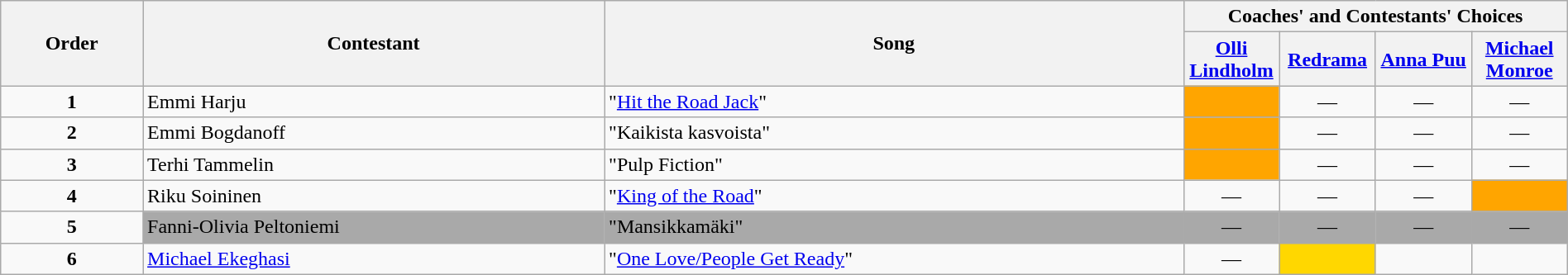<table class="wikitable" style="width:100%;">
<tr>
<th rowspan=2>Order</th>
<th rowspan=2>Contestant</th>
<th rowspan=2>Song</th>
<th colspan=4>Coaches' and Contestants' Choices</th>
</tr>
<tr>
<th width="70"><a href='#'>Olli Lindholm</a></th>
<th width="70"><a href='#'>Redrama</a></th>
<th width="70"><a href='#'>Anna Puu</a></th>
<th width="70"><a href='#'>Michael Monroe</a></th>
</tr>
<tr>
<td align="center"><strong>1</strong></td>
<td>Emmi Harju</td>
<td>"<a href='#'>Hit the Road Jack</a>"</td>
<td style="background:orange;text-align:center;"></td>
<td align="center">—</td>
<td align="center">—</td>
<td align="center">—</td>
</tr>
<tr>
<td align="center"><strong>2</strong></td>
<td>Emmi Bogdanoff</td>
<td>"Kaikista kasvoista"</td>
<td style="background:orange;text-align:center;"></td>
<td align="center">—</td>
<td align="center">—</td>
<td align="center">—</td>
</tr>
<tr>
<td align="center"><strong>3</strong></td>
<td>Terhi Tammelin</td>
<td>"Pulp Fiction"</td>
<td style="background:orange;text-align:center;"></td>
<td align="center">—</td>
<td align="center">—</td>
<td align="center">—</td>
</tr>
<tr>
<td align="center"><strong>4</strong></td>
<td>Riku Soininen</td>
<td>"<a href='#'>King of the Road</a>"</td>
<td align="center">—</td>
<td align="center">—</td>
<td align="center">—</td>
<td style="background:orange;text-align:center;"></td>
</tr>
<tr>
<td align="center"><strong>5</strong></td>
<td style="background:darkgrey;text-align:left;">Fanni-Olivia Peltoniemi</td>
<td style="background:darkgrey;text-align:left;">"Mansikkamäki"</td>
<td style="background:darkgrey;text-align:center;">—</td>
<td style="background:darkgrey;text-align:center;">—</td>
<td style="background:darkgrey;text-align:center;">—</td>
<td style="background:darkgrey;text-align:center;">—</td>
</tr>
<tr>
<td align="center"><strong>6</strong></td>
<td><a href='#'>Michael Ekeghasi</a></td>
<td>"<a href='#'>One Love/People Get Ready</a>"</td>
<td align="center">—</td>
<td style="background:gold;text-align:center;"></td>
<td style=";text-align:center;"></td>
<td style=";text-align:center;"></td>
</tr>
</table>
